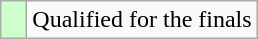<table class=wikitable>
<tr>
<td width=10px bgcolor="#cfc"></td>
<td>Qualified for the finals</td>
</tr>
</table>
